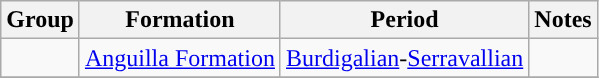<table class="wikitable sortable">
<tr>
<th>Group</th>
<th>Formation</th>
<th>Period</th>
<th class="unsortable">Notes</th>
</tr>
<tr>
<td></td>
<td><a href='#'>Anguilla Formation</a></td>
<td style="background-color: "><a href='#'>Burdigalian</a>-<a href='#'>Serravallian</a></td>
<td align=center></td>
</tr>
<tr>
</tr>
</table>
